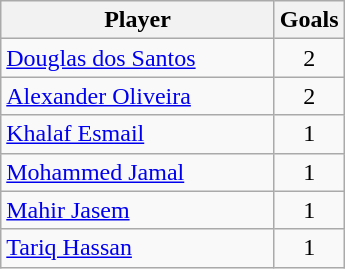<table class="wikitable" style="text-align: center;">
<tr>
<th width="175">Player</th>
<th width="20">Goals</th>
</tr>
<tr>
<td align=left> <a href='#'>Douglas dos Santos</a></td>
<td>2</td>
</tr>
<tr>
<td align=left> <a href='#'>Alexander Oliveira</a></td>
<td>2</td>
</tr>
<tr>
<td align=left> <a href='#'>Khalaf Esmail</a></td>
<td>1</td>
</tr>
<tr>
<td align=left> <a href='#'>Mohammed Jamal</a></td>
<td>1</td>
</tr>
<tr>
<td align=left> <a href='#'>Mahir Jasem</a></td>
<td>1</td>
</tr>
<tr>
<td align=left> <a href='#'>Tariq Hassan</a></td>
<td>1</td>
</tr>
</table>
